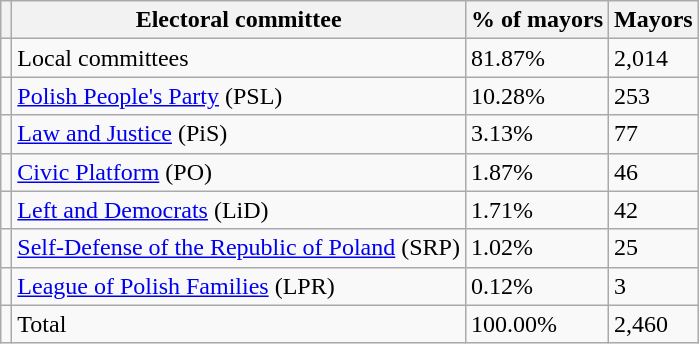<table class="wikitable">
<tr>
<th></th>
<th>Electoral committee</th>
<th>% of mayors</th>
<th>Mayors</th>
</tr>
<tr>
<td></td>
<td>Local committees</td>
<td>81.87%</td>
<td>2,014</td>
</tr>
<tr>
<td></td>
<td><a href='#'>Polish People's Party</a> (PSL)</td>
<td>10.28%</td>
<td>253</td>
</tr>
<tr>
<td></td>
<td><a href='#'>Law and Justice</a> (PiS)</td>
<td>3.13%</td>
<td>77</td>
</tr>
<tr>
<td></td>
<td><a href='#'>Civic Platform</a> (PO)</td>
<td>1.87%</td>
<td>46</td>
</tr>
<tr>
<td></td>
<td><a href='#'>Left and Democrats</a> (LiD)</td>
<td>1.71%</td>
<td>42</td>
</tr>
<tr>
<td></td>
<td><a href='#'>Self-Defense of the Republic of Poland</a> (SRP)</td>
<td>1.02%</td>
<td>25</td>
</tr>
<tr>
<td></td>
<td><a href='#'>League of Polish Families</a> (LPR)</td>
<td>0.12%</td>
<td>3</td>
</tr>
<tr>
<td></td>
<td>Total</td>
<td>100.00%</td>
<td>2,460</td>
</tr>
</table>
